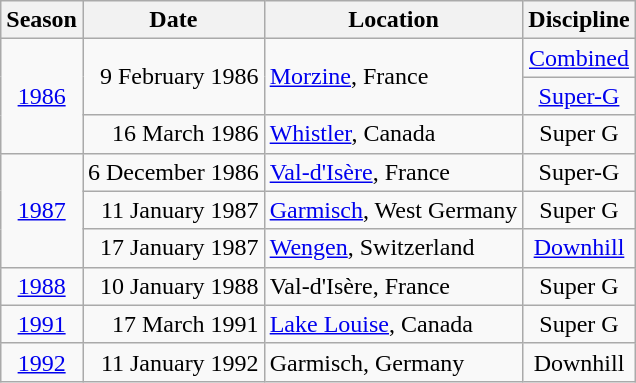<table class="wikitable">
<tr>
<th>Season</th>
<th>Date</th>
<th>Location</th>
<th>Discipline</th>
</tr>
<tr>
<td rowspan=3 align=center><a href='#'>1986</a></td>
<td align=right rowspan=2>9 February 1986</td>
<td rowspan=2><a href='#'>Morzine</a>, France</td>
<td align=center><a href='#'>Combined</a></td>
</tr>
<tr>
<td align=center><a href='#'>Super-G</a></td>
</tr>
<tr>
<td align=right>16 March 1986</td>
<td><a href='#'>Whistler</a>, Canada</td>
<td align=center>Super G</td>
</tr>
<tr>
<td rowspan=3 align=center><a href='#'>1987</a></td>
<td align=right>6 December 1986</td>
<td><a href='#'>Val-d'Isère</a>, France</td>
<td align=center>Super-G</td>
</tr>
<tr>
<td align=right>11 January 1987</td>
<td><a href='#'>Garmisch</a>, West Germany</td>
<td align=center>Super G</td>
</tr>
<tr>
<td align=right>17 January 1987</td>
<td><a href='#'>Wengen</a>, Switzerland</td>
<td align=center><a href='#'>Downhill</a></td>
</tr>
<tr>
<td align=center><a href='#'>1988</a></td>
<td align=right>10 January 1988</td>
<td>Val-d'Isère, France</td>
<td align=center>Super G</td>
</tr>
<tr>
<td align=center><a href='#'>1991</a></td>
<td align=right>17 March 1991</td>
<td><a href='#'>Lake Louise</a>, Canada</td>
<td align=center>Super G</td>
</tr>
<tr>
<td align=center><a href='#'>1992</a></td>
<td align=right>11 January 1992</td>
<td>Garmisch, Germany</td>
<td align=center>Downhill</td>
</tr>
</table>
